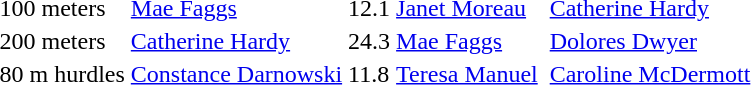<table>
<tr>
<td>100 meters </td>
<td><a href='#'>Mae Faggs</a></td>
<td>12.1</td>
<td><a href='#'>Janet Moreau</a></td>
<td></td>
<td><a href='#'>Catherine Hardy</a></td>
<td></td>
</tr>
<tr>
<td>200 meters </td>
<td><a href='#'>Catherine Hardy</a></td>
<td>24.3</td>
<td><a href='#'>Mae Faggs</a></td>
<td></td>
<td><a href='#'>Dolores Dwyer</a></td>
<td></td>
</tr>
<tr>
<td>80 m hurdles </td>
<td><a href='#'>Constance Darnowski</a></td>
<td>11.8</td>
<td><a href='#'>Teresa Manuel</a></td>
<td></td>
<td><a href='#'>Caroline McDermott</a></td>
<td></td>
</tr>
</table>
